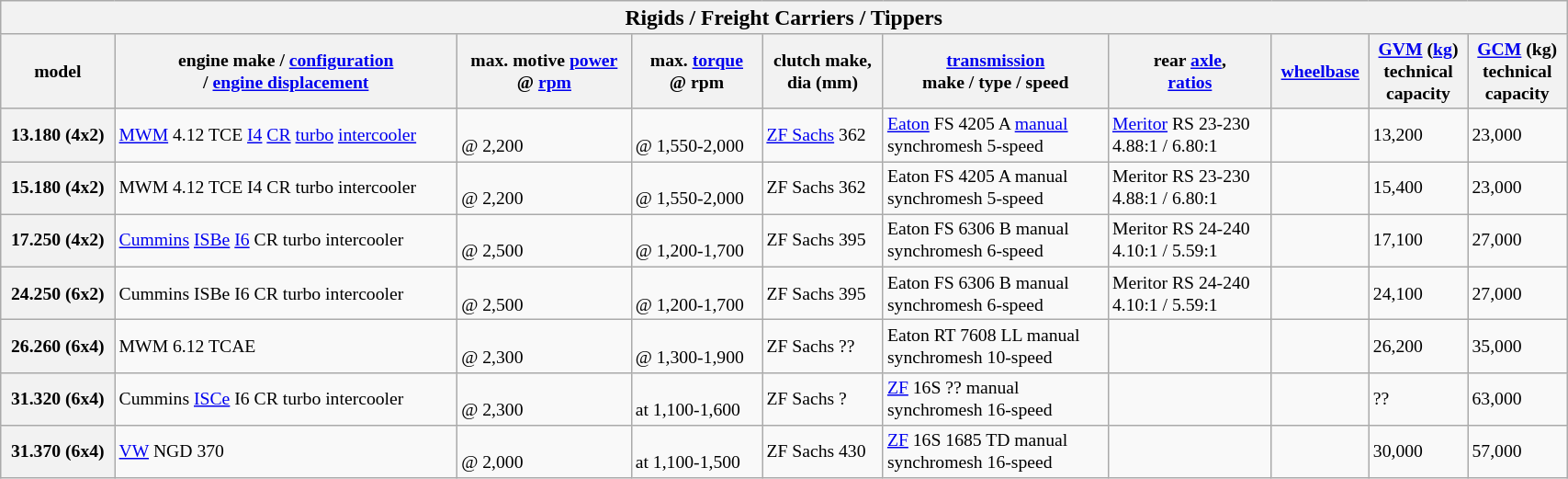<table class="wikitable" style="text-align: left; font-size: 82%" width=90%>
<tr>
<th colspan=10><big>Rigids / Freight Carriers / Tippers</big></th>
</tr>
<tr>
<th>model</th>
<th>engine make / <a href='#'>configuration</a><br>/ <a href='#'>engine displacement</a></th>
<th>max. motive <a href='#'>power</a><br>@ <a href='#'>rpm</a></th>
<th>max. <a href='#'>torque</a><br>@ rpm</th>
<th>clutch make,<br>dia (mm)</th>
<th><a href='#'>transmission</a><br>make / type / speed</th>
<th>rear <a href='#'>axle</a>,<br><a href='#'>ratios</a></th>
<th><a href='#'>wheelbase</a></th>
<th><a href='#'>GVM</a> (<a href='#'>kg</a>)<br>technical<br>capacity</th>
<th><a href='#'>GCM</a> (kg)<br>technical<br>capacity</th>
</tr>
<tr>
<th>13.180 (4x2)</th>
<td><a href='#'>MWM</a> 4.12 TCE <a href='#'>I4</a> <a href='#'>CR</a> <a href='#'>turbo</a> <a href='#'>intercooler</a><br></td>
<td><br>@ 2,200</td>
<td><br>@ 1,550-2,000</td>
<td><a href='#'>ZF Sachs</a> 362</td>
<td><a href='#'>Eaton</a> FS 4205 A <a href='#'>manual</a><br>synchromesh 5-speed</td>
<td><a href='#'>Meritor</a> RS 23-230<br>4.88:1 / 6.80:1</td>
<td><br></td>
<td>13,200</td>
<td>23,000</td>
</tr>
<tr>
<th>15.180 (4x2)</th>
<td>MWM 4.12 TCE I4 CR turbo intercooler<br></td>
<td><br>@ 2,200</td>
<td><br>@ 1,550-2,000</td>
<td>ZF Sachs 362</td>
<td>Eaton FS 4205 A manual<br>synchromesh 5-speed</td>
<td>Meritor RS 23-230<br>4.88:1 / 6.80:1</td>
<td><br></td>
<td>15,400</td>
<td>23,000</td>
</tr>
<tr>
<th>17.250 (4x2)</th>
<td><a href='#'>Cummins</a> <a href='#'>ISBe</a> <a href='#'>I6</a> CR turbo intercooler<br></td>
<td><br>@ 2,500</td>
<td><br>@ 1,200-1,700</td>
<td>ZF Sachs 395</td>
<td>Eaton FS 6306 B manual<br>synchromesh 6-speed</td>
<td>Meritor RS 24-240<br>4.10:1 / 5.59:1</td>
<td><br></td>
<td>17,100</td>
<td>27,000</td>
</tr>
<tr>
<th>24.250 (6x2)</th>
<td>Cummins ISBe I6 CR turbo intercooler<br></td>
<td><br>@ 2,500</td>
<td><br>@ 1,200-1,700</td>
<td>ZF Sachs 395</td>
<td>Eaton FS 6306 B manual<br>synchromesh 6-speed</td>
<td>Meritor RS 24-240<br>4.10:1 / 5.59:1</td>
<td><br></td>
<td>24,100</td>
<td>27,000</td>
</tr>
<tr>
<th>26.260 (6x4)</th>
<td>MWM 6.12 TCAE<br></td>
<td><br>@ 2,300</td>
<td><br>@ 1,300-1,900</td>
<td>ZF Sachs ??</td>
<td>Eaton RT 7608 LL manual<br>synchromesh 10-speed</td>
<td></td>
<td></td>
<td>26,200</td>
<td>35,000</td>
</tr>
<tr>
<th>31.320 (6x4)</th>
<td>Cummins <a href='#'>ISCe</a> I6 CR turbo intercooler<br></td>
<td><br>@ 2,300</td>
<td><br>at 1,100-1,600</td>
<td>ZF Sachs ?</td>
<td><a href='#'>ZF</a> 16S ?? manual<br>synchromesh 16-speed</td>
<td></td>
<td></td>
<td>??</td>
<td>63,000</td>
</tr>
<tr>
<th>31.370 (6x4)</th>
<td><a href='#'>VW</a> NGD 370<br></td>
<td><br>@ 2,000</td>
<td><br>at 1,100-1,500</td>
<td>ZF Sachs 430</td>
<td><a href='#'>ZF</a> 16S 1685 TD manual<br>synchromesh 16-speed</td>
<td></td>
<td></td>
<td>30,000</td>
<td>57,000</td>
</tr>
</table>
